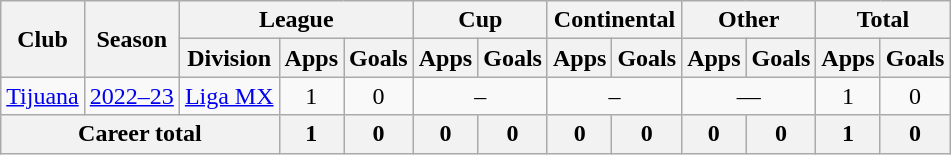<table class="wikitable" style="text-align: center">
<tr>
<th rowspan="2">Club</th>
<th rowspan="2">Season</th>
<th colspan="3">League</th>
<th colspan="2">Cup</th>
<th colspan="2">Continental</th>
<th colspan="2">Other</th>
<th colspan="2">Total</th>
</tr>
<tr>
<th>Division</th>
<th>Apps</th>
<th>Goals</th>
<th>Apps</th>
<th>Goals</th>
<th>Apps</th>
<th>Goals</th>
<th>Apps</th>
<th>Goals</th>
<th>Apps</th>
<th>Goals</th>
</tr>
<tr>
<td><a href='#'>Tijuana</a></td>
<td><a href='#'>2022–23</a></td>
<td><a href='#'>Liga MX</a></td>
<td>1</td>
<td>0</td>
<td colspan="2">–</td>
<td colspan="2">–</td>
<td colspan="2">—</td>
<td>1</td>
<td>0</td>
</tr>
<tr>
<th colspan="3">Career total</th>
<th>1</th>
<th>0</th>
<th>0</th>
<th>0</th>
<th>0</th>
<th>0</th>
<th>0</th>
<th>0</th>
<th>1</th>
<th>0</th>
</tr>
</table>
